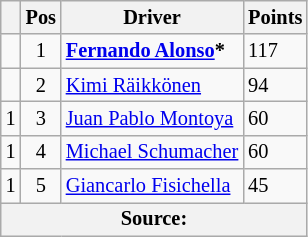<table class="wikitable" style="font-size: 85%;">
<tr>
<th></th>
<th>Pos</th>
<th>Driver</th>
<th>Points</th>
</tr>
<tr>
<td></td>
<td align="center">1</td>
<td> <strong><a href='#'>Fernando Alonso</a>*</strong></td>
<td>117</td>
</tr>
<tr>
<td></td>
<td align="center">2</td>
<td> <a href='#'>Kimi Räikkönen</a></td>
<td>94</td>
</tr>
<tr>
<td> 1</td>
<td align="center">3</td>
<td> <a href='#'>Juan Pablo Montoya</a></td>
<td>60</td>
</tr>
<tr>
<td> 1</td>
<td align="center">4</td>
<td> <a href='#'>Michael Schumacher</a></td>
<td>60</td>
</tr>
<tr>
<td> 1</td>
<td align="center">5</td>
<td> <a href='#'>Giancarlo Fisichella</a></td>
<td>45</td>
</tr>
<tr>
<th colspan=4>Source: </th>
</tr>
</table>
